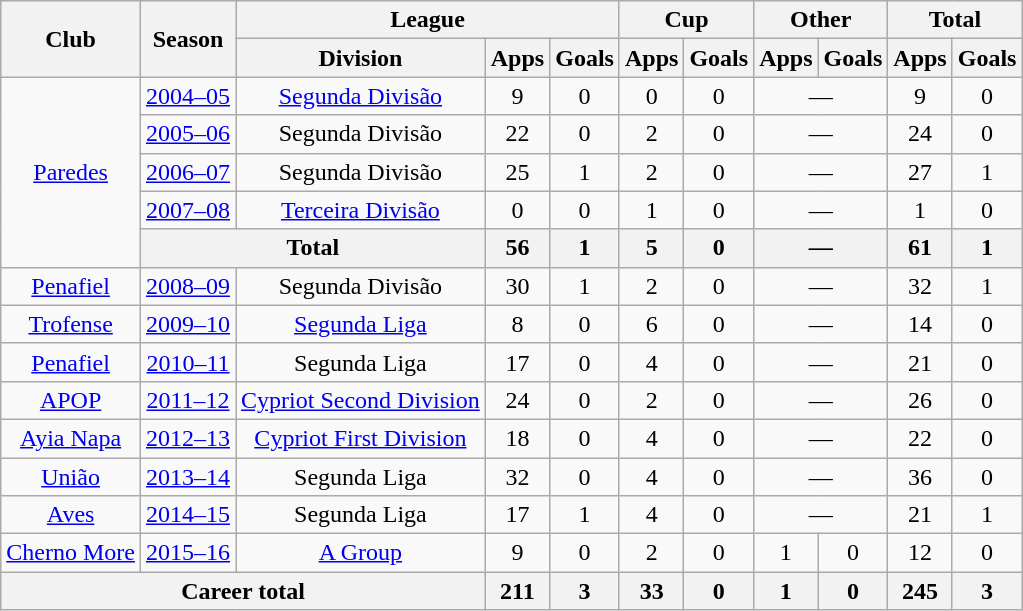<table class="wikitable" style="text-align: center;">
<tr>
<th rowspan="2">Club</th>
<th rowspan="2">Season</th>
<th colspan="3">League</th>
<th colspan="2">Cup</th>
<th colspan="2">Other</th>
<th colspan="2">Total</th>
</tr>
<tr>
<th>Division</th>
<th>Apps</th>
<th>Goals</th>
<th>Apps</th>
<th>Goals</th>
<th>Apps</th>
<th>Goals</th>
<th>Apps</th>
<th>Goals</th>
</tr>
<tr>
<td rowspan="5"><a href='#'>Paredes</a></td>
<td><a href='#'>2004–05</a></td>
<td><a href='#'>Segunda Divisão</a></td>
<td>9</td>
<td>0</td>
<td>0</td>
<td>0</td>
<td colspan="2">—</td>
<td>9</td>
<td>0</td>
</tr>
<tr>
<td><a href='#'>2005–06</a></td>
<td>Segunda Divisão</td>
<td>22</td>
<td>0</td>
<td>2</td>
<td>0</td>
<td colspan="2">—</td>
<td>24</td>
<td>0</td>
</tr>
<tr>
<td><a href='#'>2006–07</a></td>
<td>Segunda Divisão</td>
<td>25</td>
<td>1</td>
<td>2</td>
<td>0</td>
<td colspan="2">—</td>
<td>27</td>
<td>1</td>
</tr>
<tr>
<td><a href='#'>2007–08</a></td>
<td><a href='#'>Terceira Divisão</a></td>
<td>0</td>
<td>0</td>
<td>1</td>
<td>0</td>
<td colspan="2">—</td>
<td>1</td>
<td>0</td>
</tr>
<tr>
<th colspan="2">Total</th>
<th>56</th>
<th>1</th>
<th>5</th>
<th>0</th>
<th colspan="2">—</th>
<th>61</th>
<th>1</th>
</tr>
<tr>
<td rowspan="1"><a href='#'>Penafiel</a></td>
<td><a href='#'>2008–09</a></td>
<td>Segunda Divisão</td>
<td>30</td>
<td>1</td>
<td>2</td>
<td>0</td>
<td colspan="2">—</td>
<td>32</td>
<td>1</td>
</tr>
<tr>
<td rowspan="1"><a href='#'>Trofense</a></td>
<td><a href='#'>2009–10</a></td>
<td><a href='#'>Segunda Liga</a></td>
<td>8</td>
<td>0</td>
<td>6</td>
<td>0</td>
<td colspan="2">—</td>
<td>14</td>
<td>0</td>
</tr>
<tr>
<td rowspan="1"><a href='#'>Penafiel</a></td>
<td><a href='#'>2010–11</a></td>
<td>Segunda Liga</td>
<td>17</td>
<td>0</td>
<td>4</td>
<td>0</td>
<td colspan="2">—</td>
<td>21</td>
<td>0</td>
</tr>
<tr>
<td rowspan="1"><a href='#'>APOP</a></td>
<td><a href='#'>2011–12</a></td>
<td><a href='#'>Cypriot Second Division</a></td>
<td>24</td>
<td>0</td>
<td>2</td>
<td>0</td>
<td colspan="2">—</td>
<td>26</td>
<td>0</td>
</tr>
<tr>
<td rowspan="1"><a href='#'>Ayia Napa</a></td>
<td><a href='#'>2012–13</a></td>
<td><a href='#'>Cypriot First Division</a></td>
<td>18</td>
<td>0</td>
<td>4</td>
<td>0</td>
<td colspan="2">—</td>
<td>22</td>
<td>0</td>
</tr>
<tr>
<td rowspan="1"><a href='#'>União</a></td>
<td><a href='#'>2013–14</a></td>
<td>Segunda Liga</td>
<td>32</td>
<td>0</td>
<td>4</td>
<td>0</td>
<td colspan="2">—</td>
<td>36</td>
<td>0</td>
</tr>
<tr>
<td rowspan="1"><a href='#'>Aves</a></td>
<td><a href='#'>2014–15</a></td>
<td>Segunda Liga</td>
<td>17</td>
<td>1</td>
<td>4</td>
<td>0</td>
<td colspan="2">—</td>
<td>21</td>
<td>1</td>
</tr>
<tr>
<td rowspan="1"><a href='#'>Cherno More</a></td>
<td><a href='#'>2015–16</a></td>
<td><a href='#'>A Group</a></td>
<td>9</td>
<td>0</td>
<td>2</td>
<td>0</td>
<td>1</td>
<td>0</td>
<td>12</td>
<td>0</td>
</tr>
<tr>
<th colspan="3">Career total</th>
<th>211</th>
<th>3</th>
<th>33</th>
<th>0</th>
<th>1</th>
<th>0</th>
<th>245</th>
<th>3</th>
</tr>
</table>
